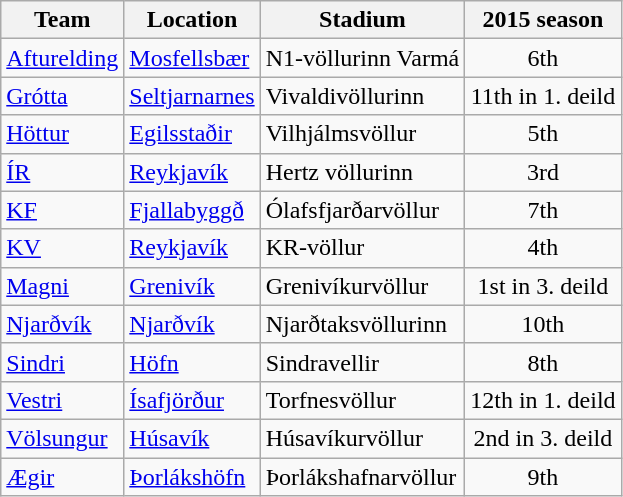<table class="wikitable sortable">
<tr>
<th>Team</th>
<th>Location</th>
<th>Stadium</th>
<th>2015 season</th>
</tr>
<tr>
<td><a href='#'>Afturelding</a></td>
<td><a href='#'>Mosfellsbær</a></td>
<td>N1-völlurinn Varmá</td>
<td align=center>6th</td>
</tr>
<tr>
<td><a href='#'>Grótta</a></td>
<td><a href='#'>Seltjarnarnes</a></td>
<td>Vivaldivöllurinn</td>
<td align=center>11th in 1. deild</td>
</tr>
<tr>
<td><a href='#'>Höttur</a></td>
<td><a href='#'>Egilsstaðir</a></td>
<td>Vilhjálmsvöllur</td>
<td align=center>5th</td>
</tr>
<tr>
<td><a href='#'>ÍR</a></td>
<td><a href='#'>Reykjavík</a></td>
<td>Hertz völlurinn</td>
<td align=center>3rd</td>
</tr>
<tr>
<td><a href='#'>KF</a></td>
<td><a href='#'>Fjallabyggð</a></td>
<td>Ólafsfjarðarvöllur</td>
<td align=center>7th</td>
</tr>
<tr>
<td><a href='#'>KV</a></td>
<td><a href='#'>Reykjavík</a></td>
<td>KR-völlur</td>
<td align=center>4th</td>
</tr>
<tr>
<td><a href='#'>Magni</a></td>
<td><a href='#'>Grenivík</a></td>
<td>Grenivíkurvöllur</td>
<td align=center>1st in 3. deild</td>
</tr>
<tr>
<td><a href='#'>Njarðvík</a></td>
<td><a href='#'>Njarðvík</a></td>
<td>Njarðtaksvöllurinn</td>
<td align=center>10th</td>
</tr>
<tr>
<td><a href='#'>Sindri</a></td>
<td><a href='#'>Höfn</a></td>
<td>Sindravellir</td>
<td align=center>8th</td>
</tr>
<tr>
<td><a href='#'>Vestri</a></td>
<td><a href='#'>Ísafjörður</a></td>
<td>Torfnesvöllur</td>
<td align=center>12th in 1. deild</td>
</tr>
<tr>
<td><a href='#'>Völsungur</a></td>
<td><a href='#'>Húsavík</a></td>
<td>Húsavíkurvöllur</td>
<td align=center>2nd in 3. deild</td>
</tr>
<tr>
<td><a href='#'>Ægir</a></td>
<td><a href='#'>Þorlákshöfn</a></td>
<td>Þorlákshafnarvöllur</td>
<td align=center>9th</td>
</tr>
</table>
